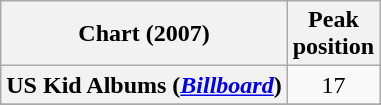<table class="wikitable sortable plainrowheaders" style="text-align:center">
<tr>
<th scope="col">Chart (2007)</th>
<th scope="col">Peak<br> position</th>
</tr>
<tr>
<th scope="row">US Kid Albums (<em><a href='#'>Billboard</a></em>)</th>
<td>17</td>
</tr>
<tr>
</tr>
<tr>
</tr>
</table>
